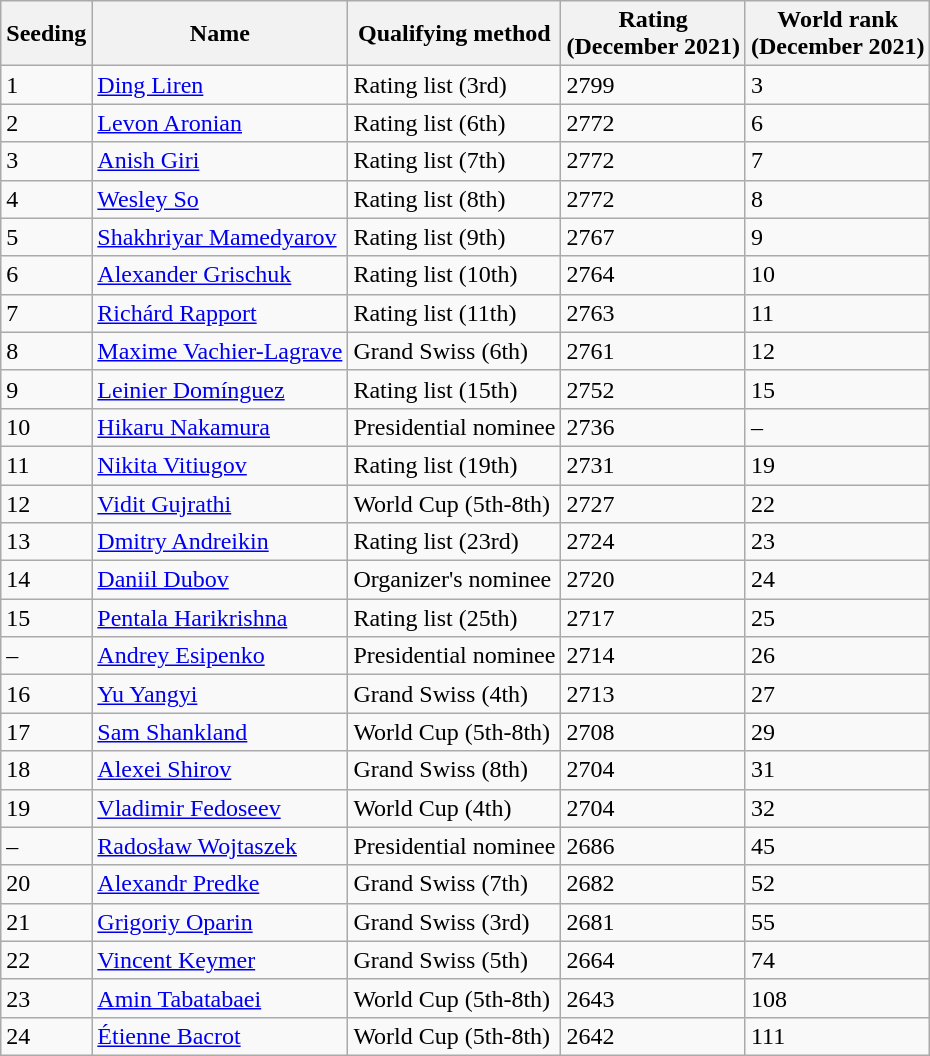<table class="wikitable sortable">
<tr>
<th>Seeding</th>
<th>Name</th>
<th>Qualifying method</th>
<th>Rating<br>(December 2021)</th>
<th>World rank<br>(December 2021)</th>
</tr>
<tr>
<td>1</td>
<td> <a href='#'>Ding Liren</a></td>
<td>Rating list (3rd)</td>
<td>2799</td>
<td>3</td>
</tr>
<tr>
<td>2</td>
<td> <a href='#'>Levon Aronian</a></td>
<td>Rating list (6th)</td>
<td>2772</td>
<td>6</td>
</tr>
<tr>
<td>3</td>
<td> <a href='#'>Anish Giri</a></td>
<td>Rating list (7th)</td>
<td>2772</td>
<td>7</td>
</tr>
<tr>
<td>4</td>
<td> <a href='#'>Wesley So</a></td>
<td>Rating list (8th)</td>
<td>2772</td>
<td>8</td>
</tr>
<tr>
<td>5</td>
<td> <a href='#'>Shakhriyar Mamedyarov</a></td>
<td>Rating list (9th)</td>
<td>2767</td>
<td>9</td>
</tr>
<tr>
<td>6</td>
<td> <a href='#'>Alexander Grischuk</a></td>
<td>Rating list (10th)</td>
<td>2764</td>
<td>10</td>
</tr>
<tr>
<td>7</td>
<td> <a href='#'>Richárd Rapport</a></td>
<td>Rating list (11th)</td>
<td>2763</td>
<td>11</td>
</tr>
<tr>
<td>8</td>
<td> <a href='#'>Maxime Vachier-Lagrave</a></td>
<td>Grand Swiss (6th)</td>
<td>2761</td>
<td>12</td>
</tr>
<tr>
<td>9</td>
<td> <a href='#'>Leinier Domínguez</a></td>
<td>Rating list (15th)</td>
<td>2752</td>
<td>15</td>
</tr>
<tr>
<td>10</td>
<td> <a href='#'>Hikaru Nakamura</a></td>
<td>Presidential nominee</td>
<td>2736</td>
<td>–</td>
</tr>
<tr>
<td>11</td>
<td> <a href='#'>Nikita Vitiugov</a></td>
<td>Rating list (19th)</td>
<td>2731</td>
<td>19</td>
</tr>
<tr>
<td>12</td>
<td> <a href='#'>Vidit Gujrathi</a></td>
<td>World Cup (5th-8th)</td>
<td>2727</td>
<td>22</td>
</tr>
<tr>
<td>13</td>
<td> <a href='#'>Dmitry Andreikin</a></td>
<td>Rating list (23rd)</td>
<td>2724</td>
<td>23</td>
</tr>
<tr>
<td>14</td>
<td> <a href='#'>Daniil Dubov</a></td>
<td>Organizer's nominee</td>
<td>2720</td>
<td>24</td>
</tr>
<tr>
<td>15</td>
<td> <a href='#'>Pentala Harikrishna</a></td>
<td>Rating list (25th)</td>
<td>2717</td>
<td>25</td>
</tr>
<tr>
<td>–</td>
<td> <a href='#'>Andrey Esipenko</a></td>
<td>Presidential nominee</td>
<td>2714</td>
<td>26</td>
</tr>
<tr>
<td>16</td>
<td> <a href='#'>Yu Yangyi</a></td>
<td>Grand Swiss (4th)</td>
<td>2713</td>
<td>27</td>
</tr>
<tr>
<td>17</td>
<td> <a href='#'>Sam Shankland</a></td>
<td>World Cup (5th-8th)</td>
<td>2708</td>
<td>29</td>
</tr>
<tr>
<td>18</td>
<td> <a href='#'>Alexei Shirov</a></td>
<td>Grand Swiss (8th)</td>
<td>2704</td>
<td>31</td>
</tr>
<tr>
<td>19</td>
<td> <a href='#'>Vladimir Fedoseev</a></td>
<td>World Cup (4th)</td>
<td>2704</td>
<td>32</td>
</tr>
<tr>
<td>–</td>
<td> <a href='#'>Radosław Wojtaszek</a></td>
<td>Presidential nominee</td>
<td>2686</td>
<td>45</td>
</tr>
<tr>
<td>20</td>
<td> <a href='#'>Alexandr Predke</a></td>
<td>Grand Swiss (7th)</td>
<td>2682</td>
<td>52</td>
</tr>
<tr>
<td>21</td>
<td> <a href='#'>Grigoriy Oparin</a></td>
<td>Grand Swiss (3rd)</td>
<td>2681</td>
<td>55</td>
</tr>
<tr>
<td>22</td>
<td> <a href='#'>Vincent Keymer</a></td>
<td>Grand Swiss (5th)</td>
<td>2664</td>
<td>74</td>
</tr>
<tr>
<td>23</td>
<td> <a href='#'>Amin Tabatabaei</a></td>
<td>World Cup (5th-8th)</td>
<td>2643</td>
<td>108</td>
</tr>
<tr>
<td>24</td>
<td> <a href='#'>Étienne Bacrot</a></td>
<td>World Cup (5th-8th)</td>
<td>2642</td>
<td>111</td>
</tr>
</table>
